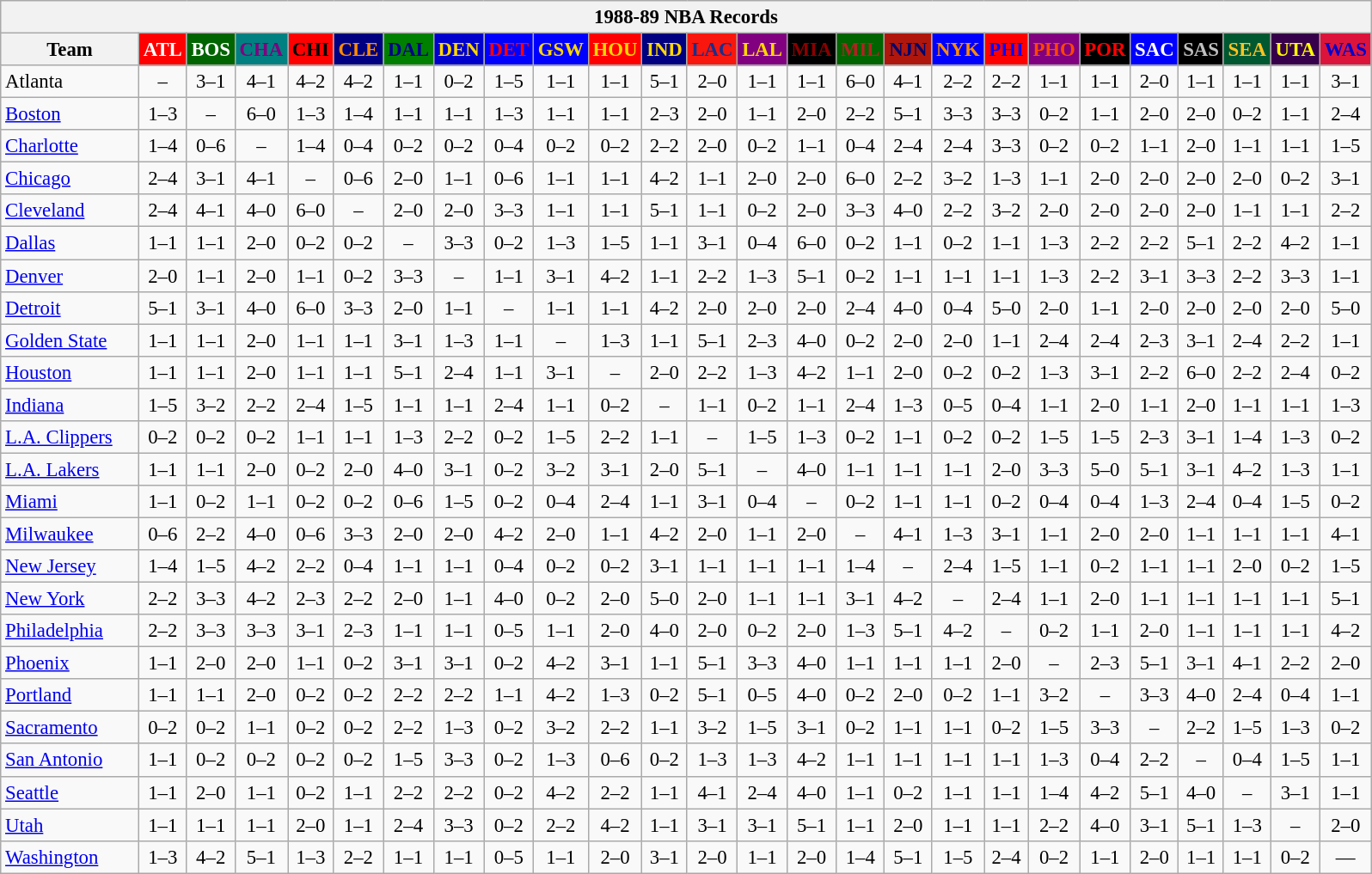<table class="wikitable" style="font-size:95%; text-align:center;">
<tr>
<th colspan=26>1988-89 NBA Records</th>
</tr>
<tr>
<th width=100>Team</th>
<th style="background:#FF0000;color:#FFFFFF;width=35">ATL</th>
<th style="background:#006400;color:#FFFFFF;width=35">BOS</th>
<th style="background:#008080;color:#800080;width=35">CHA</th>
<th style="background:#FF0000;color:#000000;width=35">CHI</th>
<th style="background:#000080;color:#FF8C00;width=35">CLE</th>
<th style="background:#008000;color:#00008B;width=35">DAL</th>
<th style="background:#0000CD;color:#FFD700;width=35">DEN</th>
<th style="background:#0000FF;color:#FF0000;width=35">DET</th>
<th style="background:#0000FF;color:#FFD700;width=35">GSW</th>
<th style="background:#FF0000;color:#FFD700;width=35">HOU</th>
<th style="background:#000080;color:#FFD700;width=35">IND</th>
<th style="background:#F9160D;color:#1A2E8B;width=35">LAC</th>
<th style="background:#800080;color:#FFD700;width=35">LAL</th>
<th style="background:#000000;color:#8B0000;width=35">MIA</th>
<th style="background:#006400;color:#B22222;width=35">MIL</th>
<th style="background:#B0170C;color:#00056D;width=35">NJN</th>
<th style="background:#0000FF;color:#FF8C00;width=35">NYK</th>
<th style="background:#FF0000;color:#0000FF;width=35">PHI</th>
<th style="background:#800080;color:#FF4500;width=35">PHO</th>
<th style="background:#000000;color:#FF0000;width=35">POR</th>
<th style="background:#0000FF;color:#FFFFFF;width=35">SAC</th>
<th style="background:#000000;color:#C0C0C0;width=35">SAS</th>
<th style="background:#005831;color:#FFC322;width=35">SEA</th>
<th style="background:#36004A;color:#FFFF00;width=35">UTA</th>
<th style="background:#DC143C;color:#0000CD;width=35">WAS</th>
</tr>
<tr>
<td style="text-align:left;">Atlanta</td>
<td>–</td>
<td>3–1</td>
<td>4–1</td>
<td>4–2</td>
<td>4–2</td>
<td>1–1</td>
<td>0–2</td>
<td>1–5</td>
<td>1–1</td>
<td>1–1</td>
<td>5–1</td>
<td>2–0</td>
<td>1–1</td>
<td>1–1</td>
<td>6–0</td>
<td>4–1</td>
<td>2–2</td>
<td>2–2</td>
<td>1–1</td>
<td>1–1</td>
<td>2–0</td>
<td>1–1</td>
<td>1–1</td>
<td>1–1</td>
<td>3–1</td>
</tr>
<tr>
<td style="text-align:left;"><a href='#'>Boston</a></td>
<td>1–3</td>
<td>–</td>
<td>6–0</td>
<td>1–3</td>
<td>1–4</td>
<td>1–1</td>
<td>1–1</td>
<td>1–3</td>
<td>1–1</td>
<td>1–1</td>
<td>2–3</td>
<td>2–0</td>
<td>1–1</td>
<td>2–0</td>
<td>2–2</td>
<td>5–1</td>
<td>3–3</td>
<td>3–3</td>
<td>0–2</td>
<td>1–1</td>
<td>2–0</td>
<td>2–0</td>
<td>0–2</td>
<td>1–1</td>
<td>2–4</td>
</tr>
<tr>
<td style="text-align:left;"><a href='#'>Charlotte</a></td>
<td>1–4</td>
<td>0–6</td>
<td>–</td>
<td>1–4</td>
<td>0–4</td>
<td>0–2</td>
<td>0–2</td>
<td>0–4</td>
<td>0–2</td>
<td>0–2</td>
<td>2–2</td>
<td>2–0</td>
<td>0–2</td>
<td>1–1</td>
<td>0–4</td>
<td>2–4</td>
<td>2–4</td>
<td>3–3</td>
<td>0–2</td>
<td>0–2</td>
<td>1–1</td>
<td>2–0</td>
<td>1–1</td>
<td>1–1</td>
<td>1–5</td>
</tr>
<tr>
<td style="text-align:left;"><a href='#'>Chicago</a></td>
<td>2–4</td>
<td>3–1</td>
<td>4–1</td>
<td>–</td>
<td>0–6</td>
<td>2–0</td>
<td>1–1</td>
<td>0–6</td>
<td>1–1</td>
<td>1–1</td>
<td>4–2</td>
<td>1–1</td>
<td>2–0</td>
<td>2–0</td>
<td>6–0</td>
<td>2–2</td>
<td>3–2</td>
<td>1–3</td>
<td>1–1</td>
<td>2–0</td>
<td>2–0</td>
<td>2–0</td>
<td>2–0</td>
<td>0–2</td>
<td>3–1</td>
</tr>
<tr>
<td style="text-align:left;"><a href='#'>Cleveland</a></td>
<td>2–4</td>
<td>4–1</td>
<td>4–0</td>
<td>6–0</td>
<td>–</td>
<td>2–0</td>
<td>2–0</td>
<td>3–3</td>
<td>1–1</td>
<td>1–1</td>
<td>5–1</td>
<td>1–1</td>
<td>0–2</td>
<td>2–0</td>
<td>3–3</td>
<td>4–0</td>
<td>2–2</td>
<td>3–2</td>
<td>2–0</td>
<td>2–0</td>
<td>2–0</td>
<td>2–0</td>
<td>1–1</td>
<td>1–1</td>
<td>2–2</td>
</tr>
<tr>
<td style="text-align:left;"><a href='#'>Dallas</a></td>
<td>1–1</td>
<td>1–1</td>
<td>2–0</td>
<td>0–2</td>
<td>0–2</td>
<td>–</td>
<td>3–3</td>
<td>0–2</td>
<td>1–3</td>
<td>1–5</td>
<td>1–1</td>
<td>3–1</td>
<td>0–4</td>
<td>6–0</td>
<td>0–2</td>
<td>1–1</td>
<td>0–2</td>
<td>1–1</td>
<td>1–3</td>
<td>2–2</td>
<td>2–2</td>
<td>5–1</td>
<td>2–2</td>
<td>4–2</td>
<td>1–1</td>
</tr>
<tr>
<td style="text-align:left;"><a href='#'>Denver</a></td>
<td>2–0</td>
<td>1–1</td>
<td>2–0</td>
<td>1–1</td>
<td>0–2</td>
<td>3–3</td>
<td>–</td>
<td>1–1</td>
<td>3–1</td>
<td>4–2</td>
<td>1–1</td>
<td>2–2</td>
<td>1–3</td>
<td>5–1</td>
<td>0–2</td>
<td>1–1</td>
<td>1–1</td>
<td>1–1</td>
<td>1–3</td>
<td>2–2</td>
<td>3–1</td>
<td>3–3</td>
<td>2–2</td>
<td>3–3</td>
<td>1–1</td>
</tr>
<tr>
<td style="text-align:left;"><a href='#'>Detroit</a></td>
<td>5–1</td>
<td>3–1</td>
<td>4–0</td>
<td>6–0</td>
<td>3–3</td>
<td>2–0</td>
<td>1–1</td>
<td>–</td>
<td>1–1</td>
<td>1–1</td>
<td>4–2</td>
<td>2–0</td>
<td>2–0</td>
<td>2–0</td>
<td>2–4</td>
<td>4–0</td>
<td>0–4</td>
<td>5–0</td>
<td>2–0</td>
<td>1–1</td>
<td>2–0</td>
<td>2–0</td>
<td>2–0</td>
<td>2–0</td>
<td>5–0</td>
</tr>
<tr>
<td style="text-align:left;"><a href='#'>Golden State</a></td>
<td>1–1</td>
<td>1–1</td>
<td>2–0</td>
<td>1–1</td>
<td>1–1</td>
<td>3–1</td>
<td>1–3</td>
<td>1–1</td>
<td>–</td>
<td>1–3</td>
<td>1–1</td>
<td>5–1</td>
<td>2–3</td>
<td>4–0</td>
<td>0–2</td>
<td>2–0</td>
<td>2–0</td>
<td>1–1</td>
<td>2–4</td>
<td>2–4</td>
<td>2–3</td>
<td>3–1</td>
<td>2–4</td>
<td>2–2</td>
<td>1–1</td>
</tr>
<tr>
<td style="text-align:left;"><a href='#'>Houston</a></td>
<td>1–1</td>
<td>1–1</td>
<td>2–0</td>
<td>1–1</td>
<td>1–1</td>
<td>5–1</td>
<td>2–4</td>
<td>1–1</td>
<td>3–1</td>
<td>–</td>
<td>2–0</td>
<td>2–2</td>
<td>1–3</td>
<td>4–2</td>
<td>1–1</td>
<td>2–0</td>
<td>0–2</td>
<td>0–2</td>
<td>1–3</td>
<td>3–1</td>
<td>2–2</td>
<td>6–0</td>
<td>2–2</td>
<td>2–4</td>
<td>0–2</td>
</tr>
<tr>
<td style="text-align:left;"><a href='#'>Indiana</a></td>
<td>1–5</td>
<td>3–2</td>
<td>2–2</td>
<td>2–4</td>
<td>1–5</td>
<td>1–1</td>
<td>1–1</td>
<td>2–4</td>
<td>1–1</td>
<td>0–2</td>
<td>–</td>
<td>1–1</td>
<td>0–2</td>
<td>1–1</td>
<td>2–4</td>
<td>1–3</td>
<td>0–5</td>
<td>0–4</td>
<td>1–1</td>
<td>2–0</td>
<td>1–1</td>
<td>2–0</td>
<td>1–1</td>
<td>1–1</td>
<td>1–3</td>
</tr>
<tr>
<td style="text-align:left;"><a href='#'>L.A. Clippers</a></td>
<td>0–2</td>
<td>0–2</td>
<td>0–2</td>
<td>1–1</td>
<td>1–1</td>
<td>1–3</td>
<td>2–2</td>
<td>0–2</td>
<td>1–5</td>
<td>2–2</td>
<td>1–1</td>
<td>–</td>
<td>1–5</td>
<td>1–3</td>
<td>0–2</td>
<td>1–1</td>
<td>0–2</td>
<td>0–2</td>
<td>1–5</td>
<td>1–5</td>
<td>2–3</td>
<td>3–1</td>
<td>1–4</td>
<td>1–3</td>
<td>0–2</td>
</tr>
<tr>
<td style="text-align:left;"><a href='#'>L.A. Lakers</a></td>
<td>1–1</td>
<td>1–1</td>
<td>2–0</td>
<td>0–2</td>
<td>2–0</td>
<td>4–0</td>
<td>3–1</td>
<td>0–2</td>
<td>3–2</td>
<td>3–1</td>
<td>2–0</td>
<td>5–1</td>
<td>–</td>
<td>4–0</td>
<td>1–1</td>
<td>1–1</td>
<td>1–1</td>
<td>2–0</td>
<td>3–3</td>
<td>5–0</td>
<td>5–1</td>
<td>3–1</td>
<td>4–2</td>
<td>1–3</td>
<td>1–1</td>
</tr>
<tr>
<td style="text-align:left;"><a href='#'>Miami</a></td>
<td>1–1</td>
<td>0–2</td>
<td>1–1</td>
<td>0–2</td>
<td>0–2</td>
<td>0–6</td>
<td>1–5</td>
<td>0–2</td>
<td>0–4</td>
<td>2–4</td>
<td>1–1</td>
<td>3–1</td>
<td>0–4</td>
<td>–</td>
<td>0–2</td>
<td>1–1</td>
<td>1–1</td>
<td>0–2</td>
<td>0–4</td>
<td>0–4</td>
<td>1–3</td>
<td>2–4</td>
<td>0–4</td>
<td>1–5</td>
<td>0–2</td>
</tr>
<tr>
<td style="text-align:left;"><a href='#'>Milwaukee</a></td>
<td>0–6</td>
<td>2–2</td>
<td>4–0</td>
<td>0–6</td>
<td>3–3</td>
<td>2–0</td>
<td>2–0</td>
<td>4–2</td>
<td>2–0</td>
<td>1–1</td>
<td>4–2</td>
<td>2–0</td>
<td>1–1</td>
<td>2–0</td>
<td>–</td>
<td>4–1</td>
<td>1–3</td>
<td>3–1</td>
<td>1–1</td>
<td>2–0</td>
<td>2–0</td>
<td>1–1</td>
<td>1–1</td>
<td>1–1</td>
<td>4–1</td>
</tr>
<tr>
<td style="text-align:left;"><a href='#'>New Jersey</a></td>
<td>1–4</td>
<td>1–5</td>
<td>4–2</td>
<td>2–2</td>
<td>0–4</td>
<td>1–1</td>
<td>1–1</td>
<td>0–4</td>
<td>0–2</td>
<td>0–2</td>
<td>3–1</td>
<td>1–1</td>
<td>1–1</td>
<td>1–1</td>
<td>1–4</td>
<td>–</td>
<td>2–4</td>
<td>1–5</td>
<td>1–1</td>
<td>0–2</td>
<td>1–1</td>
<td>1–1</td>
<td>2–0</td>
<td>0–2</td>
<td>1–5</td>
</tr>
<tr>
<td style="text-align:left;"><a href='#'>New York</a></td>
<td>2–2</td>
<td>3–3</td>
<td>4–2</td>
<td>2–3</td>
<td>2–2</td>
<td>2–0</td>
<td>1–1</td>
<td>4–0</td>
<td>0–2</td>
<td>2–0</td>
<td>5–0</td>
<td>2–0</td>
<td>1–1</td>
<td>1–1</td>
<td>3–1</td>
<td>4–2</td>
<td>–</td>
<td>2–4</td>
<td>1–1</td>
<td>2–0</td>
<td>1–1</td>
<td>1–1</td>
<td>1–1</td>
<td>1–1</td>
<td>5–1</td>
</tr>
<tr>
<td style="text-align:left;"><a href='#'>Philadelphia</a></td>
<td>2–2</td>
<td>3–3</td>
<td>3–3</td>
<td>3–1</td>
<td>2–3</td>
<td>1–1</td>
<td>1–1</td>
<td>0–5</td>
<td>1–1</td>
<td>2–0</td>
<td>4–0</td>
<td>2–0</td>
<td>0–2</td>
<td>2–0</td>
<td>1–3</td>
<td>5–1</td>
<td>4–2</td>
<td>–</td>
<td>0–2</td>
<td>1–1</td>
<td>2–0</td>
<td>1–1</td>
<td>1–1</td>
<td>1–1</td>
<td>4–2</td>
</tr>
<tr>
<td style="text-align:left;"><a href='#'>Phoenix</a></td>
<td>1–1</td>
<td>2–0</td>
<td>2–0</td>
<td>1–1</td>
<td>0–2</td>
<td>3–1</td>
<td>3–1</td>
<td>0–2</td>
<td>4–2</td>
<td>3–1</td>
<td>1–1</td>
<td>5–1</td>
<td>3–3</td>
<td>4–0</td>
<td>1–1</td>
<td>1–1</td>
<td>1–1</td>
<td>2–0</td>
<td>–</td>
<td>2–3</td>
<td>5–1</td>
<td>3–1</td>
<td>4–1</td>
<td>2–2</td>
<td>2–0</td>
</tr>
<tr>
<td style="text-align:left;"><a href='#'>Portland</a></td>
<td>1–1</td>
<td>1–1</td>
<td>2–0</td>
<td>0–2</td>
<td>0–2</td>
<td>2–2</td>
<td>2–2</td>
<td>1–1</td>
<td>4–2</td>
<td>1–3</td>
<td>0–2</td>
<td>5–1</td>
<td>0–5</td>
<td>4–0</td>
<td>0–2</td>
<td>2–0</td>
<td>0–2</td>
<td>1–1</td>
<td>3–2</td>
<td>–</td>
<td>3–3</td>
<td>4–0</td>
<td>2–4</td>
<td>0–4</td>
<td>1–1</td>
</tr>
<tr>
<td style="text-align:left;"><a href='#'>Sacramento</a></td>
<td>0–2</td>
<td>0–2</td>
<td>1–1</td>
<td>0–2</td>
<td>0–2</td>
<td>2–2</td>
<td>1–3</td>
<td>0–2</td>
<td>3–2</td>
<td>2–2</td>
<td>1–1</td>
<td>3–2</td>
<td>1–5</td>
<td>3–1</td>
<td>0–2</td>
<td>1–1</td>
<td>1–1</td>
<td>0–2</td>
<td>1–5</td>
<td>3–3</td>
<td>–</td>
<td>2–2</td>
<td>1–5</td>
<td>1–3</td>
<td>0–2</td>
</tr>
<tr>
<td style="text-align:left;"><a href='#'>San Antonio</a></td>
<td>1–1</td>
<td>0–2</td>
<td>0–2</td>
<td>0–2</td>
<td>0–2</td>
<td>1–5</td>
<td>3–3</td>
<td>0–2</td>
<td>1–3</td>
<td>0–6</td>
<td>0–2</td>
<td>1–3</td>
<td>1–3</td>
<td>4–2</td>
<td>1–1</td>
<td>1–1</td>
<td>1–1</td>
<td>1–1</td>
<td>1–3</td>
<td>0–4</td>
<td>2–2</td>
<td>–</td>
<td>0–4</td>
<td>1–5</td>
<td>1–1</td>
</tr>
<tr>
<td style="text-align:left;"><a href='#'>Seattle</a></td>
<td>1–1</td>
<td>2–0</td>
<td>1–1</td>
<td>0–2</td>
<td>1–1</td>
<td>2–2</td>
<td>2–2</td>
<td>0–2</td>
<td>4–2</td>
<td>2–2</td>
<td>1–1</td>
<td>4–1</td>
<td>2–4</td>
<td>4–0</td>
<td>1–1</td>
<td>0–2</td>
<td>1–1</td>
<td>1–1</td>
<td>1–4</td>
<td>4–2</td>
<td>5–1</td>
<td>4–0</td>
<td>–</td>
<td>3–1</td>
<td>1–1</td>
</tr>
<tr>
<td style="text-align:left;"><a href='#'>Utah</a></td>
<td>1–1</td>
<td>1–1</td>
<td>1–1</td>
<td>2–0</td>
<td>1–1</td>
<td>2–4</td>
<td>3–3</td>
<td>0–2</td>
<td>2–2</td>
<td>4–2</td>
<td>1–1</td>
<td>3–1</td>
<td>3–1</td>
<td>5–1</td>
<td>1–1</td>
<td>2–0</td>
<td>1–1</td>
<td>1–1</td>
<td>2–2</td>
<td>4–0</td>
<td>3–1</td>
<td>5–1</td>
<td>1–3</td>
<td>–</td>
<td>2–0</td>
</tr>
<tr>
<td style="text-align:left;"><a href='#'>Washington</a></td>
<td>1–3</td>
<td>4–2</td>
<td>5–1</td>
<td>1–3</td>
<td>2–2</td>
<td>1–1</td>
<td>1–1</td>
<td>0–5</td>
<td>1–1</td>
<td>2–0</td>
<td>3–1</td>
<td>2–0</td>
<td>1–1</td>
<td>2–0</td>
<td>1–4</td>
<td>5–1</td>
<td>1–5</td>
<td>2–4</td>
<td>0–2</td>
<td>1–1</td>
<td>2–0</td>
<td>1–1</td>
<td>1–1</td>
<td>0–2</td>
<td>—</td>
</tr>
</table>
